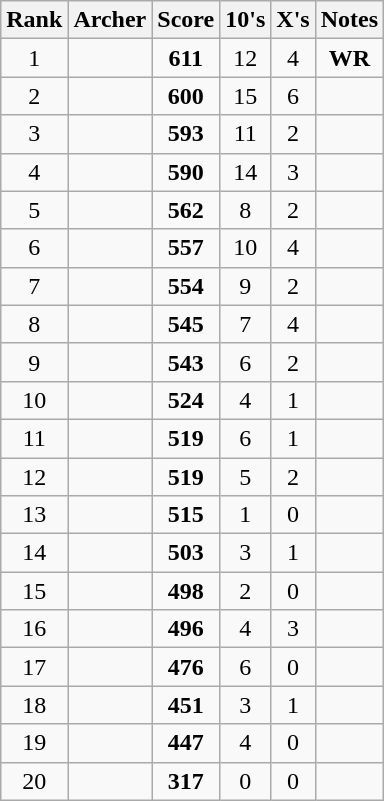<table class="wikitable sortable" style="text-align:center">
<tr>
<th>Rank</th>
<th>Archer</th>
<th>Score</th>
<th>10's</th>
<th>X's</th>
<th class="unsortable">Notes</th>
</tr>
<tr>
<td>1</td>
<td align=left></td>
<td><strong>611</strong></td>
<td>12</td>
<td>4</td>
<td><strong>WR</strong></td>
</tr>
<tr>
<td>2</td>
<td align=left></td>
<td><strong>600</strong></td>
<td>15</td>
<td>6</td>
<td></td>
</tr>
<tr>
<td>3</td>
<td align=left></td>
<td><strong>593</strong></td>
<td>11</td>
<td>2</td>
<td></td>
</tr>
<tr>
<td>4</td>
<td align=left></td>
<td><strong>590</strong></td>
<td>14</td>
<td>3</td>
<td></td>
</tr>
<tr>
<td>5</td>
<td align=left></td>
<td><strong>562</strong></td>
<td>8</td>
<td>2</td>
<td></td>
</tr>
<tr>
<td>6</td>
<td align=left></td>
<td><strong>557</strong></td>
<td>10</td>
<td>4</td>
<td></td>
</tr>
<tr>
<td>7</td>
<td align=left></td>
<td><strong>554</strong></td>
<td>9</td>
<td>2</td>
<td></td>
</tr>
<tr>
<td>8</td>
<td align=left></td>
<td><strong>545</strong></td>
<td>7</td>
<td>4</td>
<td></td>
</tr>
<tr>
<td>9</td>
<td align=left></td>
<td><strong>543</strong></td>
<td>6</td>
<td>2</td>
<td></td>
</tr>
<tr>
<td>10</td>
<td align=left></td>
<td><strong>524</strong></td>
<td>4</td>
<td>1</td>
<td></td>
</tr>
<tr>
<td>11</td>
<td align=left></td>
<td><strong>519</strong></td>
<td>6</td>
<td>1</td>
<td></td>
</tr>
<tr>
<td>12</td>
<td align=left></td>
<td><strong>519</strong></td>
<td>5</td>
<td>2</td>
<td></td>
</tr>
<tr>
<td>13</td>
<td align=left></td>
<td><strong>515</strong></td>
<td>1</td>
<td>0</td>
<td></td>
</tr>
<tr>
<td>14</td>
<td align=left></td>
<td><strong>503</strong></td>
<td>3</td>
<td>1</td>
<td></td>
</tr>
<tr>
<td>15</td>
<td align=left></td>
<td><strong>498</strong></td>
<td>2</td>
<td>0</td>
<td></td>
</tr>
<tr>
<td>16</td>
<td align=left></td>
<td><strong>496</strong></td>
<td>4</td>
<td>3</td>
<td></td>
</tr>
<tr>
<td>17</td>
<td align=left></td>
<td><strong>476</strong></td>
<td>6</td>
<td>0</td>
<td></td>
</tr>
<tr>
<td>18</td>
<td align=left></td>
<td><strong>451</strong></td>
<td>3</td>
<td>1</td>
<td></td>
</tr>
<tr>
<td>19</td>
<td align=left></td>
<td><strong>447</strong></td>
<td>4</td>
<td>0</td>
<td></td>
</tr>
<tr>
<td>20</td>
<td align=left></td>
<td><strong>317</strong></td>
<td>0</td>
<td>0</td>
<td></td>
</tr>
</table>
